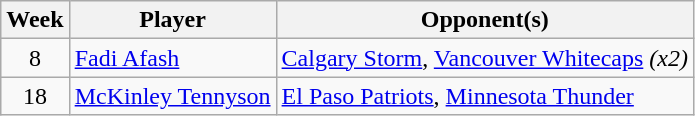<table class=wikitable>
<tr>
<th>Week</th>
<th>Player</th>
<th>Opponent(s)</th>
</tr>
<tr>
<td align=center>8</td>
<td> <a href='#'>Fadi Afash</a></td>
<td><a href='#'>Calgary Storm</a>, <a href='#'>Vancouver Whitecaps</a> <em>(x2)</em></td>
</tr>
<tr>
<td align=center>18</td>
<td> <a href='#'>McKinley Tennyson</a></td>
<td><a href='#'>El Paso Patriots</a>, <a href='#'>Minnesota Thunder</a></td>
</tr>
</table>
